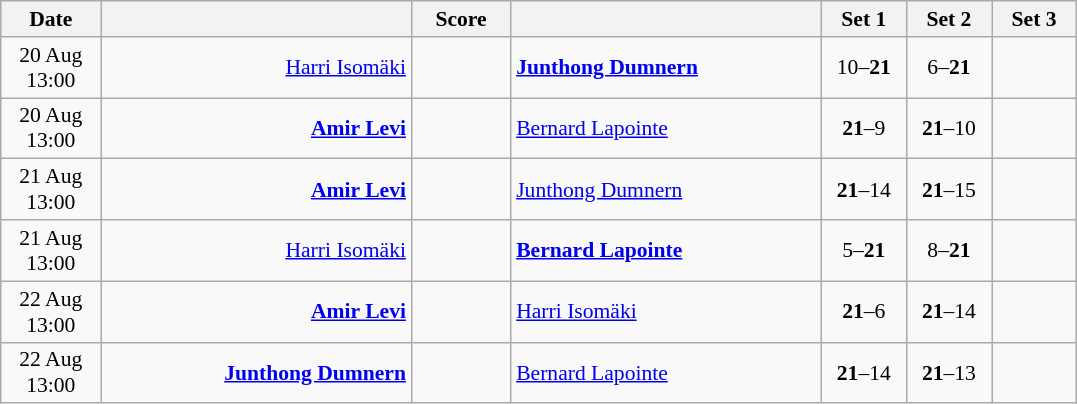<table class="wikitable" style="text-align:center; font-size:90%">
<tr>
<th width="60">Date</th>
<th align="right" width="200"></th>
<th width="60">Score</th>
<th align="left" width="200"></th>
<th width="50">Set 1</th>
<th width="50">Set 2</th>
<th width="50">Set 3</th>
</tr>
<tr>
<td>20 Aug<br>13:00</td>
<td align="right"><a href='#'>Harri Isomäki</a> </td>
<td align="center"></td>
<td align="left"><strong> <a href='#'>Junthong Dumnern</a></strong></td>
<td>10–<strong>21</strong></td>
<td>6–<strong>21</strong></td>
<td></td>
</tr>
<tr>
<td>20 Aug<br>13:00</td>
<td align="right"><strong><a href='#'>Amir Levi</a> </strong></td>
<td align="center"></td>
<td align="left"> <a href='#'>Bernard Lapointe</a></td>
<td><strong>21</strong>–9</td>
<td><strong>21</strong>–10</td>
<td></td>
</tr>
<tr>
<td>21 Aug<br>13:00</td>
<td align="right"><strong><a href='#'>Amir Levi</a> </strong></td>
<td align="center"></td>
<td align="left"> <a href='#'>Junthong Dumnern</a></td>
<td><strong>21</strong>–14</td>
<td><strong>21</strong>–15</td>
<td></td>
</tr>
<tr>
<td>21 Aug<br>13:00</td>
<td align="right"><a href='#'>Harri Isomäki</a> </td>
<td align="center"></td>
<td align="left"><strong> <a href='#'>Bernard Lapointe</a></strong></td>
<td>5–<strong>21</strong></td>
<td>8–<strong>21</strong></td>
<td></td>
</tr>
<tr>
<td>22 Aug<br>13:00</td>
<td align="right"><strong><a href='#'>Amir Levi</a> </strong></td>
<td align="center"></td>
<td align="left"> <a href='#'>Harri Isomäki</a></td>
<td><strong>21</strong>–6</td>
<td><strong>21</strong>–14</td>
<td></td>
</tr>
<tr>
<td>22 Aug<br>13:00</td>
<td align="right"><strong><a href='#'>Junthong Dumnern</a> </strong></td>
<td align="center"></td>
<td align="left"> <a href='#'>Bernard Lapointe</a></td>
<td><strong>21</strong>–14</td>
<td><strong>21</strong>–13</td>
<td></td>
</tr>
</table>
